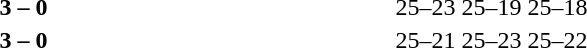<table>
<tr>
<th width=200></th>
<th width=80></th>
<th width=200></th>
<th width=220></th>
</tr>
<tr>
<td align=right><strong></strong></td>
<td align=center><strong>3 – 0</strong></td>
<td></td>
<td>25–23 25–19 25–18</td>
</tr>
<tr>
<td align=right><strong></strong></td>
<td align=center><strong>3 – 0</strong></td>
<td></td>
<td>25–21 25–23 25–22</td>
</tr>
</table>
